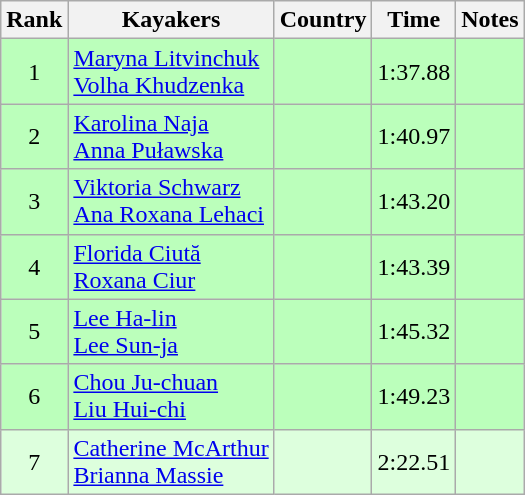<table class="wikitable" style="text-align:center">
<tr>
<th>Rank</th>
<th>Kayakers</th>
<th>Country</th>
<th>Time</th>
<th>Notes</th>
</tr>
<tr bgcolor=bbffbb>
<td>1</td>
<td align="left"><a href='#'>Maryna Litvinchuk</a><br><a href='#'>Volha Khudzenka</a></td>
<td align="left"></td>
<td>1:37.88</td>
<td></td>
</tr>
<tr bgcolor=bbffbb>
<td>2</td>
<td align="left"><a href='#'>Karolina Naja</a><br><a href='#'>Anna Puławska</a></td>
<td align="left"></td>
<td>1:40.97</td>
<td></td>
</tr>
<tr bgcolor=bbffbb>
<td>3</td>
<td align="left"><a href='#'>Viktoria Schwarz</a><br><a href='#'>Ana Roxana Lehaci</a></td>
<td align="left"></td>
<td>1:43.20</td>
<td></td>
</tr>
<tr bgcolor=bbffbb>
<td>4</td>
<td align="left"><a href='#'>Florida Ciută</a><br><a href='#'>Roxana Ciur</a></td>
<td align="left"></td>
<td>1:43.39</td>
<td></td>
</tr>
<tr bgcolor=bbffbb>
<td>5</td>
<td align="left"><a href='#'>Lee Ha-lin</a><br><a href='#'>Lee Sun-ja</a></td>
<td align="left"></td>
<td>1:45.32</td>
<td></td>
</tr>
<tr bgcolor=bbffbb>
<td>6</td>
<td align="left"><a href='#'>Chou Ju-chuan</a><br><a href='#'>Liu Hui-chi</a></td>
<td align="left"></td>
<td>1:49.23</td>
<td></td>
</tr>
<tr bgcolor=ddffdd>
<td>7</td>
<td align="left"><a href='#'>Catherine McArthur</a><br><a href='#'>Brianna Massie</a></td>
<td align="left"></td>
<td>2:22.51</td>
<td></td>
</tr>
</table>
